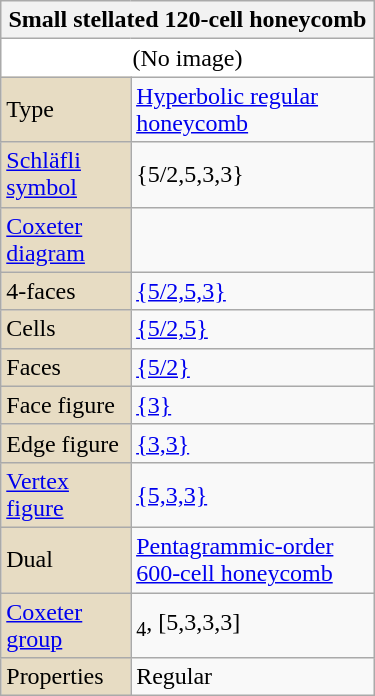<table class="wikitable" align="right" style="margin-left:10px" width="250">
<tr>
<th bgcolor=#e7dcc3 colspan=2>Small stellated 120-cell honeycomb</th>
</tr>
<tr>
<td bgcolor=#ffffff align=center colspan=2>(No image)</td>
</tr>
<tr>
<td bgcolor=#e7dcc3>Type</td>
<td><a href='#'>Hyperbolic regular honeycomb</a></td>
</tr>
<tr>
<td bgcolor=#e7dcc3><a href='#'>Schläfli symbol</a></td>
<td>{5/2,5,3,3}</td>
</tr>
<tr>
<td bgcolor=#e7dcc3><a href='#'>Coxeter diagram</a></td>
<td></td>
</tr>
<tr>
<td bgcolor=#e7dcc3>4-faces</td>
<td> <a href='#'>{5/2,5,3}</a></td>
</tr>
<tr>
<td bgcolor=#e7dcc3>Cells</td>
<td> <a href='#'>{5/2,5}</a></td>
</tr>
<tr>
<td bgcolor=#e7dcc3>Faces</td>
<td> <a href='#'>{5/2}</a></td>
</tr>
<tr>
<td bgcolor=#e7dcc3>Face figure</td>
<td> <a href='#'>{3}</a></td>
</tr>
<tr>
<td bgcolor=#e7dcc3>Edge figure</td>
<td> <a href='#'>{3,3}</a></td>
</tr>
<tr>
<td bgcolor=#e7dcc3><a href='#'>Vertex figure</a></td>
<td> <a href='#'>{5,3,3}</a></td>
</tr>
<tr>
<td bgcolor=#e7dcc3>Dual</td>
<td><a href='#'>Pentagrammic-order 600-cell honeycomb</a></td>
</tr>
<tr>
<td bgcolor=#e7dcc3><a href='#'>Coxeter group</a></td>
<td><sub>4</sub>, [5,3,3,3]</td>
</tr>
<tr>
<td bgcolor=#e7dcc3>Properties</td>
<td>Regular</td>
</tr>
</table>
